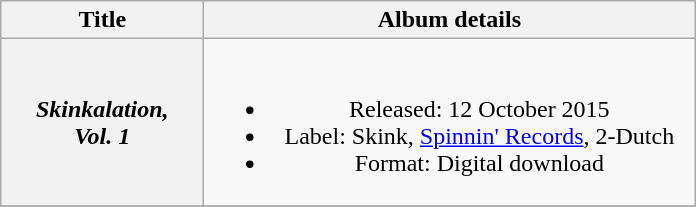<table class="wikitable plainrowheaders" style="text-align:center;">
<tr>
<th scope="col" style="width:8em;">Title</th>
<th scope="col" style="width:20em;">Album details</th>
</tr>
<tr>
<th scope="row"><em>Skinkalation,<br>Vol. 1</em></th>
<td><br><ul><li>Released: 12 October 2015</li><li>Label: Skink, <a href='#'>Spinnin' Records</a>, 2-Dutch</li><li>Format: Digital download</li></ul></td>
</tr>
<tr>
</tr>
</table>
